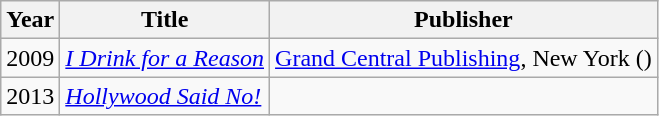<table class = "wikitable sortable">
<tr>
<th>Year</th>
<th>Title</th>
<th class = "unsortable">Publisher</th>
</tr>
<tr>
<td>2009</td>
<td><em><a href='#'>I Drink for a Reason</a></em></td>
<td><a href='#'>Grand Central Publishing</a>, New York ()</td>
</tr>
<tr>
<td>2013</td>
<td><em><a href='#'>Hollywood Said No!</a></em></td>
<td></td>
</tr>
</table>
